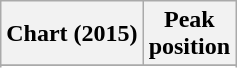<table class="wikitable sortable">
<tr>
<th scope="col">Chart (2015)</th>
<th scope="col">Peak<br>position</th>
</tr>
<tr>
</tr>
<tr>
</tr>
<tr>
</tr>
<tr>
</tr>
</table>
